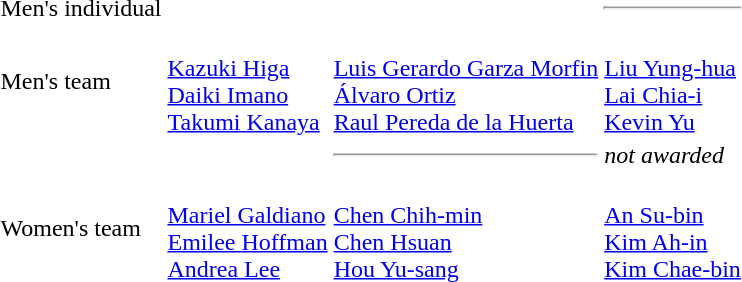<table>
<tr>
<td>Men's individual<br></td>
<td></td>
<td></td>
<td><hr></td>
</tr>
<tr>
<td>Men's team<br></td>
<td><br><a href='#'>Kazuki Higa</a><br><a href='#'>Daiki Imano</a><br><a href='#'>Takumi Kanaya</a></td>
<td><br><a href='#'>Luis Gerardo Garza Morfin</a><br><a href='#'>Álvaro Ortiz</a><br><a href='#'>Raul Pereda de la Huerta</a></td>
<td><br><a href='#'>Liu Yung-hua</a><br><a href='#'>Lai Chia-i</a><br><a href='#'>Kevin Yu</a></td>
</tr>
<tr>
<td><br></td>
<td></td>
<td><hr></td>
<td><em>not awarded</em></td>
</tr>
<tr>
<td>Women's team<br></td>
<td><br><a href='#'>Mariel Galdiano</a><br><a href='#'>Emilee Hoffman</a><br><a href='#'>Andrea Lee</a></td>
<td><br><a href='#'>Chen Chih-min</a><br><a href='#'>Chen Hsuan</a><br><a href='#'>Hou Yu-sang</a></td>
<td><br><a href='#'>An Su-bin</a><br><a href='#'>Kim Ah-in</a><br><a href='#'>Kim Chae-bin</a></td>
</tr>
</table>
